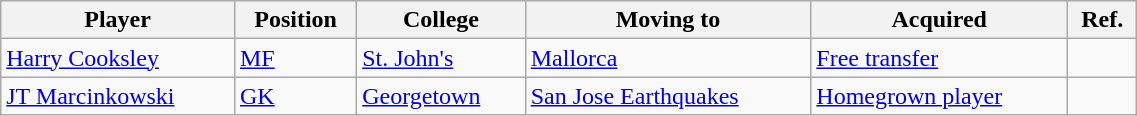<table class="wikitable sortable" style="width:60%">
<tr>
<th>Player</th>
<th>Position</th>
<th>College</th>
<th>Moving to</th>
<th>Acquired</th>
<th>Ref.</th>
</tr>
<tr>
<td> <a href='#'>Harry Cooksley</a></td>
<td><a href='#'>MF</a></td>
<td><a href='#'>St. John's</a></td>
<td> <a href='#'>Mallorca</a></td>
<td><a href='#'>Free transfer</a></td>
<td></td>
</tr>
<tr>
<td> <a href='#'>JT Marcinkowski</a></td>
<td><a href='#'>GK</a></td>
<td><a href='#'>Georgetown</a></td>
<td> <a href='#'>San Jose Earthquakes</a></td>
<td><a href='#'>Homegrown player</a></td>
<td></td>
</tr>
</table>
